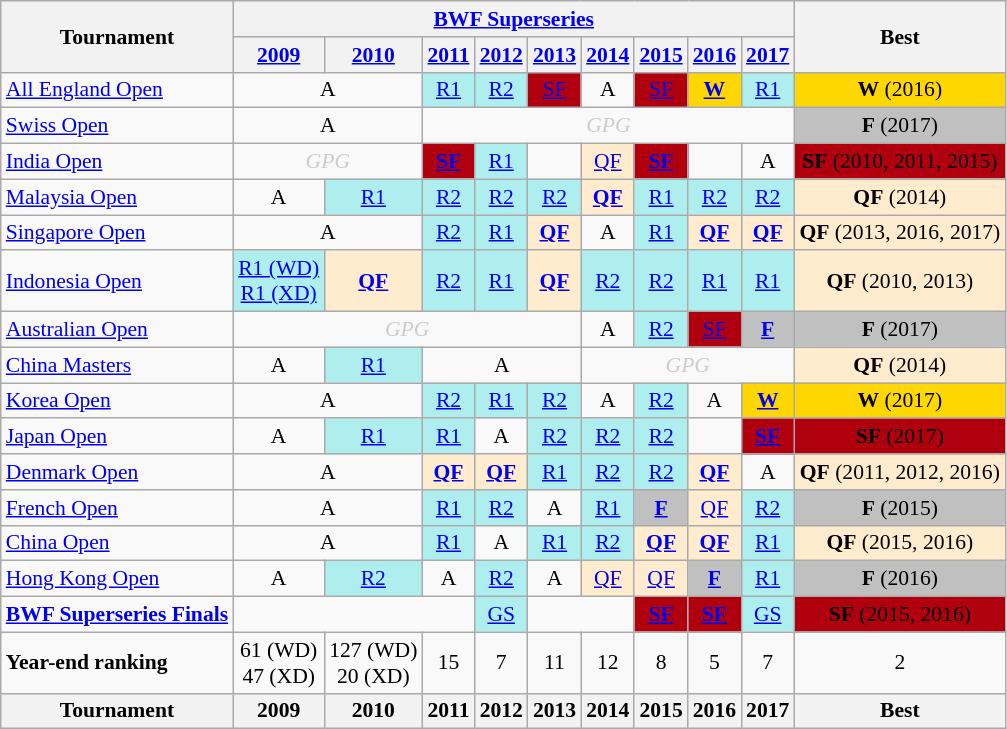<table class="wikitable" style="font-size: 90%; text-align:center">
<tr>
<th rowspan="2">Tournament</th>
<th colspan="9"><strong><a href='#'>BWF Superseries</a></strong></th>
<th rowspan="2">Best</th>
</tr>
<tr>
<th><a href='#'>2009</a></th>
<th><a href='#'>2010</a></th>
<th><a href='#'>2011</a></th>
<th><a href='#'>2012</a></th>
<th><a href='#'>2013</a></th>
<th><a href='#'>2014</a></th>
<th><a href='#'>2015</a></th>
<th><a href='#'>2016</a></th>
<th><a href='#'>2017</a></th>
</tr>
<tr>
<td align=left><a href='#'>All England Open</a></td>
<td colspan="2">A</td>
<td bgcolor=AFEEEE><a href='#'>R1</a></td>
<td bgcolor=AFEEEE><a href='#'>R2</a></td>
<td bgcolor=bronze><a href='#'>SF</a></td>
<td>A</td>
<td bgcolor=bronze><a href='#'>SF</a></td>
<td bgcolor=gold><a href='#'><strong>W</strong></a></td>
<td bgcolor=AFEEEE><a href='#'>R1</a></td>
<td bgcolor=gold><strong>W</strong> (2016)</td>
</tr>
<tr>
<td align=left><a href='#'>Swiss Open</a></td>
<td colspan="2">A</td>
<td colspan="7" style=color:#ccc><em>GPG</em></td>
<td bgcolor=Silver><strong>F</strong> (2017)</td>
</tr>
<tr>
<td align=left><a href='#'>India Open</a></td>
<td colspan="2" style=color:#ccc><em>GPG</em></td>
<td bgcolor=bronze><a href='#'><strong>SF</strong></a></td>
<td bgcolor=AFEEEE><a href='#'>R1</a></td>
<td></td>
<td bgcolor=FFEBCD><a href='#'>QF</a></td>
<td bgcolor=bronze><a href='#'><strong>SF</strong></a></td>
<td></td>
<td>A</td>
<td bgcolor=bronze><strong>SF</strong> (2010, 2011, 2015)</td>
</tr>
<tr>
<td align=left><a href='#'>Malaysia Open</a></td>
<td>A</td>
<td bgcolor=AFEEEE><a href='#'>R1</a></td>
<td bgcolor=AFEEEE><a href='#'>R2</a></td>
<td bgcolor=AFEEEE><a href='#'>R2</a></td>
<td bgcolor=AFEEEE><a href='#'>R2</a></td>
<td bgcolor=FFEBCD><a href='#'><strong>QF</strong></a></td>
<td bgcolor=AFEEEE><a href='#'>R1</a></td>
<td bgcolor=AFEEEE><a href='#'>R2</a></td>
<td bgcolor=AFEEEE><a href='#'>R2</a></td>
<td bgcolor=FFEBCD><strong>QF</strong> (2014)</td>
</tr>
<tr>
<td align=left><a href='#'>Singapore Open</a></td>
<td colspan="2">A</td>
<td bgcolor=AFEEEE><a href='#'>R2</a></td>
<td bgcolor=AFEEEE><a href='#'>R1</a></td>
<td bgcolor=FFEBCD><a href='#'><strong>QF</strong></a></td>
<td>A</td>
<td bgcolor=AFEEEE><a href='#'>R1</a></td>
<td bgcolor=FFEBCD><a href='#'><strong>QF</strong></a></td>
<td bgcolor=FFEBCD><a href='#'><strong>QF</strong></a></td>
<td bgcolor=FFEBCD><strong>QF</strong> (2013, 2016, 2017)</td>
</tr>
<tr>
<td align=left><a href='#'>Indonesia Open</a></td>
<td bgcolor=AFEEEE><a href='#'>R1 (WD)</a> <br> <a href='#'>R1 (XD)</a></td>
<td bgcolor=FFEBCD><a href='#'><strong>QF</strong></a></td>
<td bgcolor=AFEEEE><a href='#'>R2</a></td>
<td bgcolor=AFEEEE><a href='#'>R1</a></td>
<td bgcolor=FFEBCD><a href='#'><strong>QF</strong></a></td>
<td bgcolor=AFEEEE><a href='#'>R2</a></td>
<td bgcolor=AFEEEE><a href='#'>R2</a></td>
<td bgcolor=AFEEEE><a href='#'>R1</a></td>
<td bgcolor=AFEEEE><a href='#'>R1</a></td>
<td bgcolor=FFEBCD><strong>QF</strong> (2010, 2013)</td>
</tr>
<tr>
<td align=left><a href='#'>Australian Open</a></td>
<td colspan="5" style=color:#ccc><em>GPG</em></td>
<td>A</td>
<td bgcolor=AFEEEE><a href='#'>R2</a></td>
<td bgcolor=bronze><a href='#'>SF</a></td>
<td bgcolor=Silver><a href='#'><strong>F</strong></a></td>
<td bgcolor=Silver><strong>F</strong> (2017)</td>
</tr>
<tr>
<td align=left><a href='#'>China Masters</a></td>
<td>A</td>
<td bgcolor=AFEEEE><a href='#'>R1</a></td>
<td colspan="3">A</td>
<td colspan="4" style=color:#ccc><em>GPG</em></td>
<td bgcolor=FFEBCD><strong>QF</strong> (2014)</td>
</tr>
<tr>
<td align=left><a href='#'>Korea Open</a></td>
<td colspan="2">A</td>
<td bgcolor=AFEEEE><a href='#'>R2</a></td>
<td bgcolor=AFEEEE><a href='#'>R1</a></td>
<td bgcolor=AFEEEE><a href='#'>R2</a></td>
<td>A</td>
<td bgcolor=AFEEEE><a href='#'>R2</a></td>
<td>A</td>
<td bgcolor=Gold><a href='#'><strong>W</strong></a></td>
<td bgcolor=Gold><strong>W</strong> (2017)</td>
</tr>
<tr>
<td align=left><a href='#'>Japan Open</a></td>
<td>A</td>
<td bgcolor=AFEEEE><a href='#'>R1</a></td>
<td bgcolor=AFEEEE><a href='#'>R1</a></td>
<td>A</td>
<td bgcolor=AFEEEE><a href='#'>R2</a></td>
<td bgcolor=AFEEEE><a href='#'>R2</a></td>
<td bgcolor=AFEEEE><a href='#'>R2</a></td>
<td></td>
<td bgcolor=Bronze><a href='#'><strong>SF</strong></a></td>
<td bgcolor=Bronze><strong>SF</strong> (2017)</td>
</tr>
<tr>
<td align=left><a href='#'>Denmark Open</a></td>
<td colspan="2">A</td>
<td bgcolor=FFEBCD><a href='#'><strong>QF</strong></a></td>
<td bgcolor=FFEBCD><a href='#'><strong>QF</strong></a></td>
<td bgcolor=AFEEEE><a href='#'>R1</a></td>
<td bgcolor=AFEEEE><a href='#'>R2</a></td>
<td bgcolor=AFEEEE><a href='#'>R2</a></td>
<td bgcolor=FFEBCD><a href='#'><strong>QF</strong></a></td>
<td>A</td>
<td bgcolor=FFEBCD><strong>QF</strong> (2011, 2012, 2016)</td>
</tr>
<tr>
<td align=left><a href='#'>French Open</a></td>
<td colspan="2">A</td>
<td bgcolor=AFEEEE><a href='#'>R1</a></td>
<td bgcolor=AFEEEE><a href='#'>R2</a></td>
<td>A</td>
<td bgcolor=AFEEEE><a href='#'>R1</a></td>
<td bgcolor=Silver><a href='#'><strong>F</strong></a></td>
<td bgcolor=FFEBCD><a href='#'>QF</a></td>
<td bgcolor=AFEEEE><a href='#'>R2</a></td>
<td bgcolor=Silver><strong>F</strong> (2015)</td>
</tr>
<tr>
<td align=left><a href='#'>China Open</a></td>
<td colspan="2">A</td>
<td bgcolor=AFEEEE><a href='#'>R1</a></td>
<td>A</td>
<td bgcolor=AFEEEE><a href='#'>R1</a></td>
<td bgcolor=AFEEEE><a href='#'>R2</a></td>
<td bgcolor=FFEBCD><a href='#'><strong>QF</strong></a></td>
<td bgcolor=FFEBCD><a href='#'><strong>QF</strong></a></td>
<td bgcolor=AFEEEE><a href='#'>R1</a></td>
<td bgcolor=FFEBCD><strong>QF</strong> (2015, 2016)</td>
</tr>
<tr>
<td align=left><a href='#'>Hong Kong Open</a></td>
<td>A</td>
<td bgcolor=AFEEEE><a href='#'>R2</a></td>
<td>A</td>
<td bgcolor=AFEEEE><a href='#'>R2</a></td>
<td>A</td>
<td bgcolor=FFEBCD><a href='#'>QF</a></td>
<td bgcolor=FFEBCD><a href='#'>QF</a></td>
<td bgcolor=Silver><a href='#'><strong>F</strong></a></td>
<td bgcolor=AFEEEE><a href='#'>R1</a></td>
<td bgcolor=Silver><strong>F</strong> (2016)</td>
</tr>
<tr>
<td align=left><strong><a href='#'>BWF Superseries Finals</a></strong></td>
<td colspan="3"></td>
<td bgcolor=AFEEEE><a href='#'>GS</a></td>
<td colspan="2"></td>
<td bgcolor=Bronze><a href='#'><strong>SF</strong></a></td>
<td bgcolor=Bronze><a href='#'><strong>SF</strong></a></td>
<td bgcolor=AFEEEE><a href='#'>GS</a></td>
<td bgcolor=Bronze><strong>SF</strong> (2015, 2016)</td>
</tr>
<tr>
<td align=left><strong>Year-end ranking</strong></td>
<td>61 (WD) <br> 47 (XD)</td>
<td>127 (WD) <br> 20 (XD)</td>
<td>15</td>
<td>7</td>
<td>11</td>
<td>12</td>
<td>8</td>
<td>5</td>
<td>7</td>
<td>2</td>
</tr>
<tr>
<th>Tournament</th>
<th>2009</th>
<th>2010</th>
<th>2011</th>
<th>2012</th>
<th>2013</th>
<th>2014</th>
<th>2015</th>
<th>2016</th>
<th>2017</th>
<th>Best</th>
</tr>
</table>
